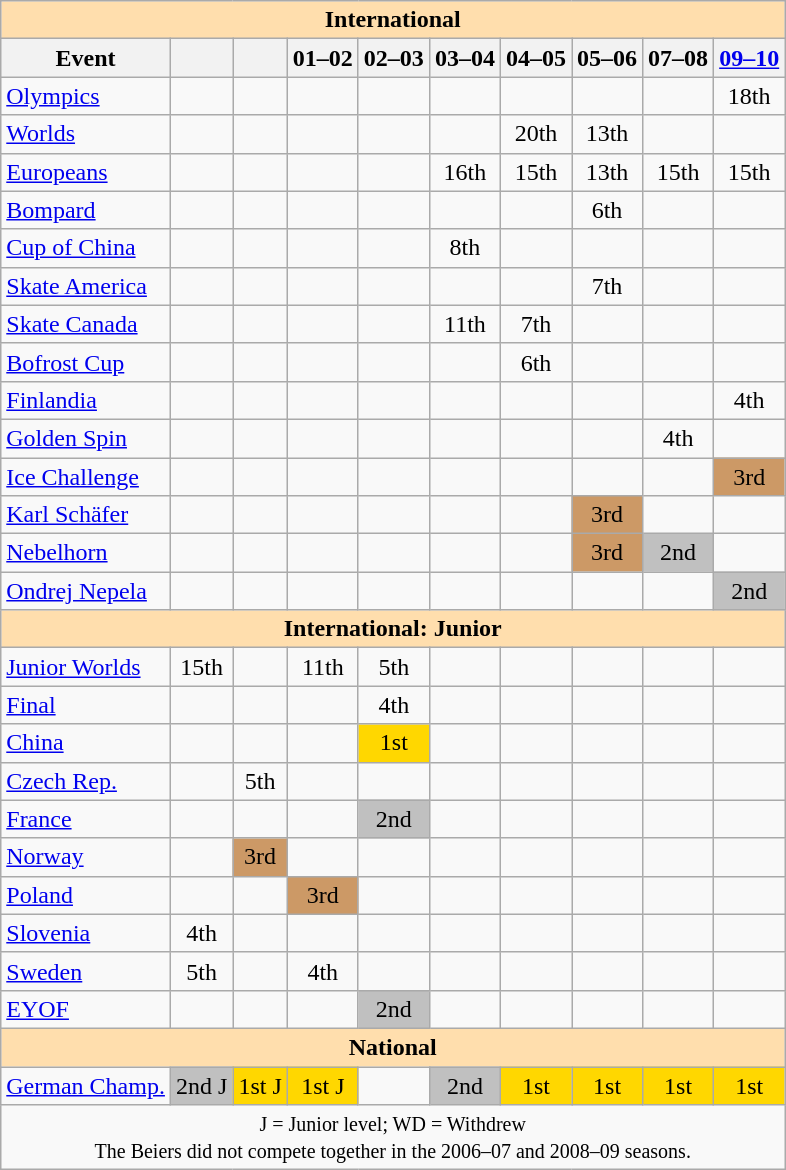<table class="wikitable" style="text-align:center">
<tr>
<th style="background-color: #ffdead; " colspan=10 align=center>International</th>
</tr>
<tr>
<th>Event</th>
<th></th>
<th></th>
<th>01–02</th>
<th>02–03</th>
<th>03–04</th>
<th>04–05</th>
<th>05–06</th>
<th>07–08</th>
<th><a href='#'>09–10</a></th>
</tr>
<tr>
<td align=left><a href='#'>Olympics</a></td>
<td></td>
<td></td>
<td></td>
<td></td>
<td></td>
<td></td>
<td></td>
<td></td>
<td>18th</td>
</tr>
<tr>
<td align=left><a href='#'>Worlds</a></td>
<td></td>
<td></td>
<td></td>
<td></td>
<td></td>
<td>20th</td>
<td>13th</td>
<td></td>
<td></td>
</tr>
<tr>
<td align=left><a href='#'>Europeans</a></td>
<td></td>
<td></td>
<td></td>
<td></td>
<td>16th</td>
<td>15th</td>
<td>13th</td>
<td>15th</td>
<td>15th</td>
</tr>
<tr>
<td align=left> <a href='#'>Bompard</a></td>
<td></td>
<td></td>
<td></td>
<td></td>
<td></td>
<td></td>
<td>6th</td>
<td></td>
<td></td>
</tr>
<tr>
<td align=left> <a href='#'>Cup of China</a></td>
<td></td>
<td></td>
<td></td>
<td></td>
<td>8th</td>
<td></td>
<td></td>
<td></td>
<td></td>
</tr>
<tr>
<td align=left> <a href='#'>Skate America</a></td>
<td></td>
<td></td>
<td></td>
<td></td>
<td></td>
<td></td>
<td>7th</td>
<td></td>
<td></td>
</tr>
<tr>
<td align=left> <a href='#'>Skate Canada</a></td>
<td></td>
<td></td>
<td></td>
<td></td>
<td>11th</td>
<td>7th</td>
<td></td>
<td></td>
<td></td>
</tr>
<tr>
<td align=left><a href='#'>Bofrost Cup</a></td>
<td></td>
<td></td>
<td></td>
<td></td>
<td></td>
<td>6th</td>
<td></td>
<td></td>
<td></td>
</tr>
<tr>
<td align=left><a href='#'>Finlandia</a></td>
<td></td>
<td></td>
<td></td>
<td></td>
<td></td>
<td></td>
<td></td>
<td></td>
<td>4th</td>
</tr>
<tr>
<td align=left><a href='#'>Golden Spin</a></td>
<td></td>
<td></td>
<td></td>
<td></td>
<td></td>
<td></td>
<td></td>
<td>4th</td>
<td></td>
</tr>
<tr>
<td align=left><a href='#'>Ice Challenge</a></td>
<td></td>
<td></td>
<td></td>
<td></td>
<td></td>
<td></td>
<td></td>
<td></td>
<td bgcolor=cc9966>3rd</td>
</tr>
<tr>
<td align=left><a href='#'>Karl Schäfer</a></td>
<td></td>
<td></td>
<td></td>
<td></td>
<td></td>
<td></td>
<td bgcolor=cc9966>3rd</td>
<td></td>
<td></td>
</tr>
<tr>
<td align=left><a href='#'>Nebelhorn</a></td>
<td></td>
<td></td>
<td></td>
<td></td>
<td></td>
<td></td>
<td bgcolor=cc9966>3rd</td>
<td bgcolor=silver>2nd</td>
<td></td>
</tr>
<tr>
<td align=left><a href='#'>Ondrej Nepela</a></td>
<td></td>
<td></td>
<td></td>
<td></td>
<td></td>
<td></td>
<td></td>
<td></td>
<td bgcolor=silver>2nd</td>
</tr>
<tr>
<th style="background-color: #ffdead; " colspan=10 align=center>International: Junior</th>
</tr>
<tr>
<td align=left><a href='#'>Junior Worlds</a></td>
<td>15th</td>
<td></td>
<td>11th</td>
<td>5th</td>
<td></td>
<td></td>
<td></td>
<td></td>
<td></td>
</tr>
<tr>
<td align=left> <a href='#'>Final</a></td>
<td></td>
<td></td>
<td></td>
<td>4th</td>
<td></td>
<td></td>
<td></td>
<td></td>
<td></td>
</tr>
<tr>
<td align=left> <a href='#'>China</a></td>
<td></td>
<td></td>
<td></td>
<td bgcolor=gold>1st</td>
<td></td>
<td></td>
<td></td>
<td></td>
<td></td>
</tr>
<tr>
<td align=left> <a href='#'>Czech Rep.</a></td>
<td></td>
<td>5th</td>
<td></td>
<td></td>
<td></td>
<td></td>
<td></td>
<td></td>
<td></td>
</tr>
<tr>
<td align=left> <a href='#'>France</a></td>
<td></td>
<td></td>
<td></td>
<td bgcolor=silver>2nd</td>
<td></td>
<td></td>
<td></td>
<td></td>
<td></td>
</tr>
<tr>
<td align=left> <a href='#'>Norway</a></td>
<td></td>
<td bgcolor=cc9966>3rd</td>
<td></td>
<td></td>
<td></td>
<td></td>
<td></td>
<td></td>
<td></td>
</tr>
<tr>
<td align=left> <a href='#'>Poland</a></td>
<td></td>
<td></td>
<td bgcolor=cc9966>3rd</td>
<td></td>
<td></td>
<td></td>
<td></td>
<td></td>
<td></td>
</tr>
<tr>
<td align=left> <a href='#'>Slovenia</a></td>
<td>4th</td>
<td></td>
<td></td>
<td></td>
<td></td>
<td></td>
<td></td>
<td></td>
<td></td>
</tr>
<tr>
<td align=left> <a href='#'>Sweden</a></td>
<td>5th</td>
<td></td>
<td>4th</td>
<td></td>
<td></td>
<td></td>
<td></td>
<td></td>
<td></td>
</tr>
<tr>
<td align=left><a href='#'>EYOF</a></td>
<td></td>
<td></td>
<td></td>
<td bgcolor=silver>2nd</td>
<td></td>
<td></td>
<td></td>
<td></td>
<td></td>
</tr>
<tr>
<th style="background-color: #ffdead; " colspan=10 align=center>National</th>
</tr>
<tr>
<td align=left><a href='#'>German Champ.</a></td>
<td bgcolor=silver>2nd J</td>
<td bgcolor=gold>1st J</td>
<td bgcolor=gold>1st J</td>
<td></td>
<td bgcolor=silver>2nd</td>
<td bgcolor=gold>1st</td>
<td bgcolor=gold>1st</td>
<td bgcolor=gold>1st</td>
<td bgcolor=gold>1st</td>
</tr>
<tr>
<td colspan=10 align=center><small> J = Junior level; WD = Withdrew <br> The Beiers did not compete together in the 2006–07 and 2008–09 seasons. </small></td>
</tr>
</table>
